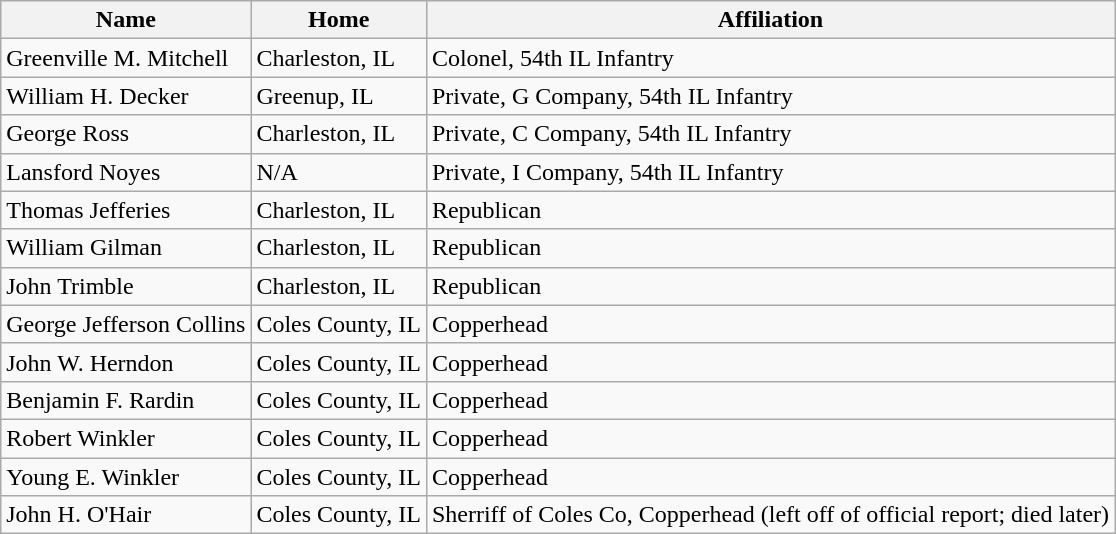<table class="wikitable">
<tr>
<th>Name</th>
<th>Home</th>
<th>Affiliation</th>
</tr>
<tr>
<td>Greenville M. Mitchell</td>
<td>Charleston, IL</td>
<td>Colonel, 54th IL Infantry</td>
</tr>
<tr>
<td>William H. Decker</td>
<td>Greenup, IL</td>
<td>Private, G Company, 54th IL Infantry</td>
</tr>
<tr>
<td>George Ross</td>
<td>Charleston, IL</td>
<td>Private, C Company, 54th IL Infantry</td>
</tr>
<tr>
<td>Lansford Noyes</td>
<td>N/A</td>
<td>Private, I Company, 54th IL Infantry</td>
</tr>
<tr>
<td>Thomas Jefferies</td>
<td>Charleston, IL</td>
<td>Republican</td>
</tr>
<tr>
<td>William Gilman</td>
<td>Charleston, IL</td>
<td>Republican</td>
</tr>
<tr>
<td>John Trimble</td>
<td>Charleston, IL</td>
<td>Republican</td>
</tr>
<tr>
<td>George Jefferson Collins</td>
<td>Coles County, IL</td>
<td>Copperhead</td>
</tr>
<tr>
<td>John W. Herndon</td>
<td>Coles County, IL</td>
<td>Copperhead</td>
</tr>
<tr>
<td>Benjamin F. Rardin</td>
<td>Coles County, IL</td>
<td>Copperhead</td>
</tr>
<tr>
<td>Robert Winkler</td>
<td>Coles County, IL</td>
<td>Copperhead</td>
</tr>
<tr>
<td>Young E. Winkler</td>
<td>Coles County, IL</td>
<td>Copperhead</td>
</tr>
<tr>
<td>John H. O'Hair</td>
<td>Coles County, IL</td>
<td>Sherriff of Coles Co, Copperhead (left off of official report; died later)</td>
</tr>
</table>
